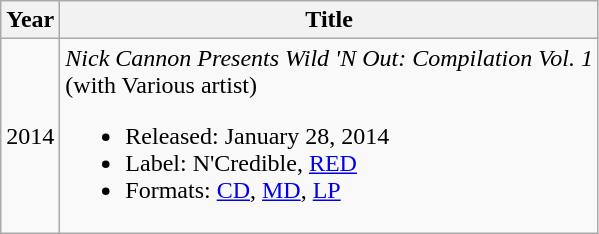<table class="wikitable">
<tr>
<th align=center>Year</th>
<th align=center>Title</th>
</tr>
<tr>
<td>2014</td>
<td><em>Nick Cannon Presents Wild 'N Out: Compilation Vol. 1</em><br><span>(with Various artist)</span><br><ul><li>Released: January 28, 2014</li><li>Label: N'Credible, <a href='#'>RED</a></li><li>Formats: <a href='#'>CD</a>, <a href='#'>MD</a>, <a href='#'>LP</a></li></ul></td>
</tr>
</table>
